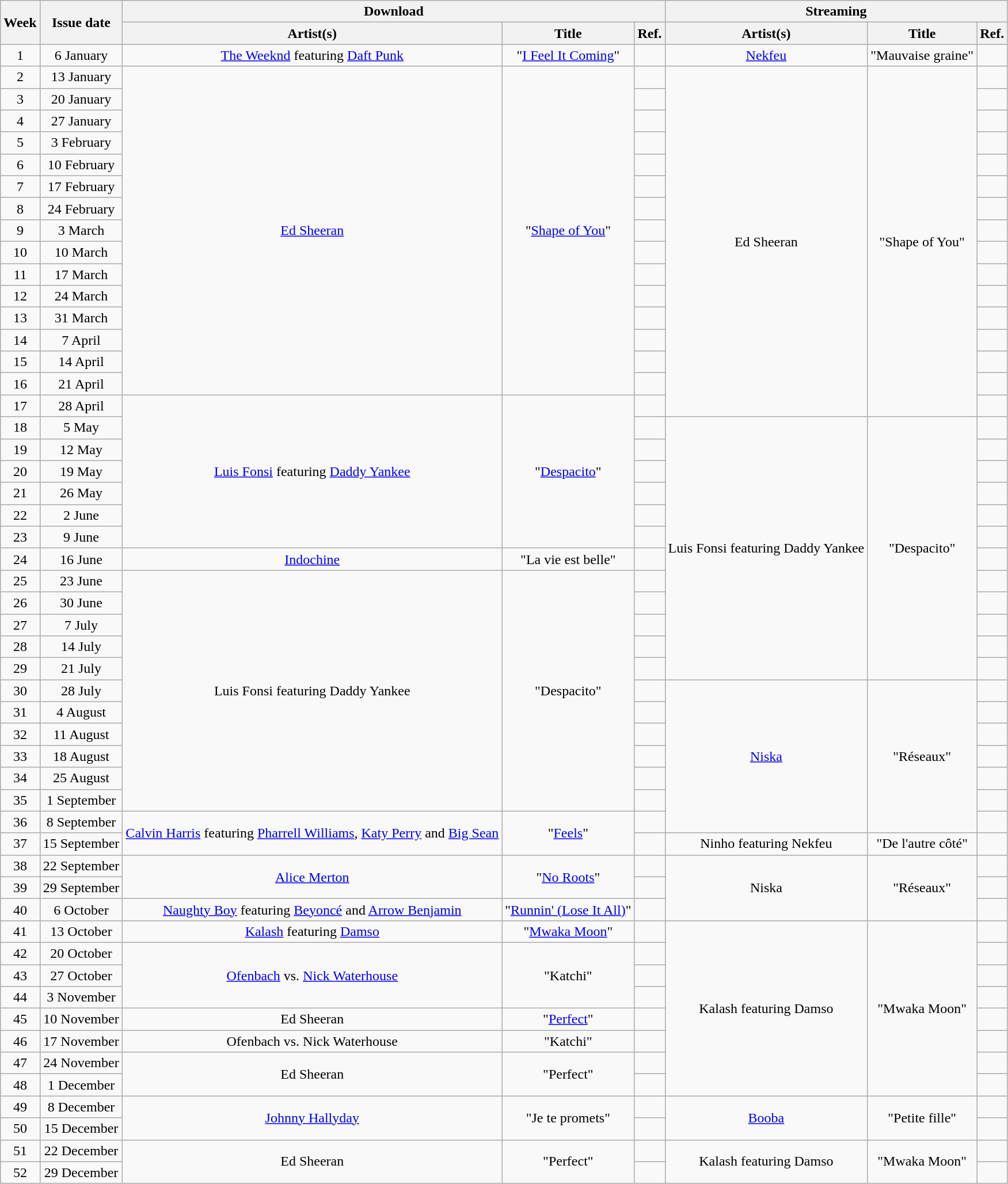<table class="wikitable" style="text-align:center;">
<tr>
<th rowspan="2">Week</th>
<th rowspan="2">Issue date</th>
<th colspan="3">Download</th>
<th colspan="3">Streaming</th>
</tr>
<tr>
<th>Artist(s)</th>
<th>Title</th>
<th>Ref.</th>
<th>Artist(s)</th>
<th>Title</th>
<th>Ref.</th>
</tr>
<tr>
<td>1</td>
<td>6 January</td>
<td><a href='#'>The Weeknd</a> featuring <a href='#'>Daft Punk</a></td>
<td>"<a href='#'>I Feel It Coming</a>"</td>
<td></td>
<td><a href='#'>Nekfeu</a></td>
<td>"Mauvaise graine"</td>
<td></td>
</tr>
<tr>
<td>2</td>
<td>13 January</td>
<td rowspan="15"><a href='#'>Ed Sheeran</a></td>
<td rowspan="15">"<a href='#'>Shape of You</a>"</td>
<td></td>
<td rowspan="16">Ed Sheeran</td>
<td rowspan="16">"Shape of You"</td>
<td></td>
</tr>
<tr>
<td>3</td>
<td>20 January</td>
<td></td>
<td></td>
</tr>
<tr>
<td>4</td>
<td>27 January</td>
<td></td>
<td></td>
</tr>
<tr>
<td>5</td>
<td>3 February</td>
<td></td>
<td></td>
</tr>
<tr>
<td>6</td>
<td>10 February</td>
<td></td>
<td></td>
</tr>
<tr>
<td>7</td>
<td>17 February</td>
<td></td>
<td></td>
</tr>
<tr>
<td>8</td>
<td>24 February</td>
<td></td>
<td></td>
</tr>
<tr>
<td>9</td>
<td>3 March</td>
<td></td>
<td></td>
</tr>
<tr>
<td>10</td>
<td>10 March</td>
<td></td>
<td></td>
</tr>
<tr>
<td>11</td>
<td>17 March</td>
<td></td>
<td></td>
</tr>
<tr>
<td>12</td>
<td>24 March</td>
<td></td>
<td></td>
</tr>
<tr>
<td>13</td>
<td>31 March</td>
<td></td>
<td></td>
</tr>
<tr>
<td>14</td>
<td>7 April</td>
<td></td>
<td></td>
</tr>
<tr>
<td>15</td>
<td>14 April</td>
<td></td>
<td></td>
</tr>
<tr>
<td>16</td>
<td>21 April</td>
<td></td>
<td></td>
</tr>
<tr>
<td>17</td>
<td>28 April</td>
<td rowspan="7"><a href='#'>Luis Fonsi</a> featuring <a href='#'>Daddy Yankee</a></td>
<td rowspan="7">"<a href='#'>Despacito</a>"</td>
<td></td>
<td></td>
</tr>
<tr>
<td>18</td>
<td>5 May</td>
<td></td>
<td rowspan="12">Luis Fonsi featuring Daddy Yankee</td>
<td rowspan="12">"Despacito"</td>
<td></td>
</tr>
<tr>
<td>19</td>
<td>12 May</td>
<td></td>
<td></td>
</tr>
<tr>
<td>20</td>
<td>19 May</td>
<td></td>
<td></td>
</tr>
<tr>
<td>21</td>
<td>26 May</td>
<td></td>
<td></td>
</tr>
<tr>
<td>22</td>
<td>2 June</td>
<td></td>
<td></td>
</tr>
<tr>
<td>23</td>
<td>9 June</td>
<td></td>
<td></td>
</tr>
<tr>
<td>24</td>
<td>16 June</td>
<td><a href='#'>Indochine</a></td>
<td>"La vie est belle"</td>
<td></td>
<td></td>
</tr>
<tr>
<td>25</td>
<td>23 June</td>
<td rowspan="11">Luis Fonsi featuring Daddy Yankee</td>
<td rowspan="11">"Despacito"</td>
<td></td>
<td></td>
</tr>
<tr>
<td>26</td>
<td>30 June</td>
<td></td>
<td></td>
</tr>
<tr>
<td>27</td>
<td>7 July</td>
<td></td>
<td></td>
</tr>
<tr>
<td>28</td>
<td>14 July</td>
<td></td>
<td></td>
</tr>
<tr>
<td>29</td>
<td>21 July</td>
<td></td>
<td></td>
</tr>
<tr>
<td>30</td>
<td>28 July</td>
<td></td>
<td rowspan="7"><a href='#'>Niska</a></td>
<td rowspan="7">"Réseaux"</td>
<td></td>
</tr>
<tr>
<td>31</td>
<td>4 August</td>
<td></td>
<td></td>
</tr>
<tr>
<td>32</td>
<td>11 August</td>
<td></td>
<td></td>
</tr>
<tr>
<td>33</td>
<td>18 August</td>
<td></td>
<td></td>
</tr>
<tr>
<td>34</td>
<td>25 August</td>
<td></td>
<td></td>
</tr>
<tr>
<td>35</td>
<td>1 September</td>
<td></td>
<td></td>
</tr>
<tr>
<td>36</td>
<td>8 September</td>
<td rowspan="2"><a href='#'>Calvin Harris</a> featuring <a href='#'>Pharrell Williams</a>, <a href='#'>Katy Perry</a> and <a href='#'>Big Sean</a></td>
<td rowspan="2">"<a href='#'>Feels</a>"</td>
<td></td>
<td></td>
</tr>
<tr>
<td>37</td>
<td>15 September</td>
<td></td>
<td>Ninho featuring Nekfeu</td>
<td>"De l'autre côté"</td>
<td></td>
</tr>
<tr>
<td>38</td>
<td>22 September</td>
<td rowspan="2"><a href='#'>Alice Merton</a></td>
<td rowspan="2">"<a href='#'>No Roots</a>"</td>
<td></td>
<td rowspan="3">Niska</td>
<td rowspan="3">"Réseaux"</td>
<td></td>
</tr>
<tr>
<td>39</td>
<td>29 September</td>
<td></td>
<td></td>
</tr>
<tr>
<td>40</td>
<td>6 October</td>
<td><a href='#'>Naughty Boy</a> featuring <a href='#'>Beyoncé</a> and <a href='#'>Arrow Benjamin</a></td>
<td>"<a href='#'>Runnin' (Lose It All)</a>"</td>
<td></td>
<td></td>
</tr>
<tr>
<td>41</td>
<td>13 October</td>
<td><a href='#'>Kalash</a> featuring <a href='#'>Damso</a></td>
<td>"<a href='#'>Mwaka Moon</a>"</td>
<td></td>
<td rowspan="8">Kalash featuring Damso</td>
<td rowspan="8">"Mwaka Moon"</td>
<td></td>
</tr>
<tr>
<td>42</td>
<td>20 October</td>
<td rowspan="3"><a href='#'>Ofenbach</a> vs. <a href='#'>Nick Waterhouse</a></td>
<td rowspan="3">"Katchi"</td>
<td></td>
<td></td>
</tr>
<tr>
<td>43</td>
<td>27 October</td>
<td></td>
<td></td>
</tr>
<tr>
<td>44</td>
<td>3 November</td>
<td></td>
<td></td>
</tr>
<tr>
<td>45</td>
<td>10 November</td>
<td>Ed Sheeran</td>
<td>"<a href='#'>Perfect</a>"</td>
<td></td>
<td></td>
</tr>
<tr>
<td>46</td>
<td>17 November</td>
<td>Ofenbach vs. Nick Waterhouse</td>
<td>"Katchi"</td>
<td></td>
<td></td>
</tr>
<tr>
<td>47</td>
<td>24 November</td>
<td rowspan="2">Ed Sheeran</td>
<td rowspan="2">"Perfect"</td>
<td></td>
<td></td>
</tr>
<tr>
<td>48</td>
<td>1 December</td>
<td></td>
<td></td>
</tr>
<tr>
<td>49</td>
<td>8 December</td>
<td rowspan="2"><a href='#'>Johnny Hallyday</a></td>
<td rowspan="2">"Je te promets"</td>
<td></td>
<td rowspan="2"><a href='#'>Booba</a></td>
<td rowspan="2">"Petite fille"</td>
<td></td>
</tr>
<tr>
<td>50</td>
<td>15 December</td>
<td></td>
<td></td>
</tr>
<tr>
<td>51</td>
<td>22 December</td>
<td rowspan="2">Ed Sheeran</td>
<td rowspan="2">"Perfect"</td>
<td></td>
<td rowspan="2">Kalash featuring Damso</td>
<td rowspan="2">"Mwaka Moon"</td>
<td></td>
</tr>
<tr>
<td>52</td>
<td>29 December</td>
<td></td>
<td></td>
</tr>
</table>
